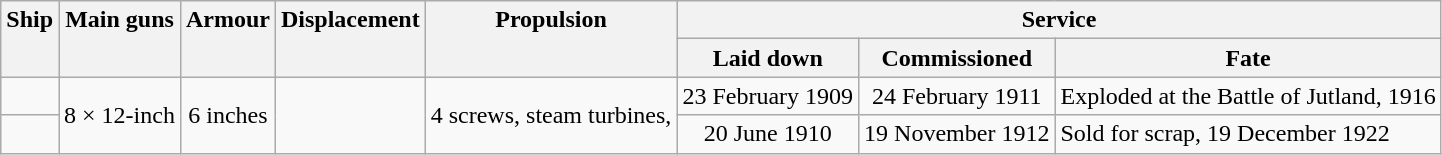<table class="wikitable">
<tr valign="top">
<th align= center rowspan=2>Ship</th>
<th align= center rowspan=2>Main guns</th>
<th align= center rowspan=2>Armour</th>
<th align= center rowspan=2>Displacement</th>
<th align= center rowspan=2>Propulsion</th>
<th align= center colspan=3>Service</th>
</tr>
<tr valign="top">
<th align= center>Laid down</th>
<th align= center>Commissioned</th>
<th align= center>Fate</th>
</tr>
<tr valign="center">
<td align= left></td>
<td align= center rowspan=2>8 × 12-inch</td>
<td align= center rowspan=2>6 inches</td>
<td align= center rowspan=2></td>
<td align= center rowspan=2>4 screws, steam turbines,<br></td>
<td align= center>23 February 1909</td>
<td align= center>24 February 1911</td>
<td align= left>Exploded at the Battle of Jutland, 1916</td>
</tr>
<tr valign="center">
<td align= left></td>
<td align= center>20 June 1910</td>
<td align= center>19 November 1912</td>
<td align= left>Sold for scrap, 19 December 1922</td>
</tr>
</table>
